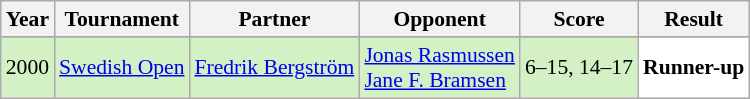<table class="sortable wikitable" style="font-size: 90%;">
<tr>
<th>Year</th>
<th>Tournament</th>
<th>Partner</th>
<th>Opponent</th>
<th>Score</th>
<th>Result</th>
</tr>
<tr>
</tr>
<tr style="background:#D4F1C5">
<td align="center">2000</td>
<td align="left"><a href='#'>Swedish Open</a></td>
<td align="left"> <a href='#'>Fredrik Bergström</a></td>
<td align="left"> <a href='#'>Jonas Rasmussen</a> <br>  <a href='#'>Jane F. Bramsen</a></td>
<td align="left">6–15, 14–17</td>
<td style="text-align:left; background:white"> <strong>Runner-up</strong></td>
</tr>
</table>
